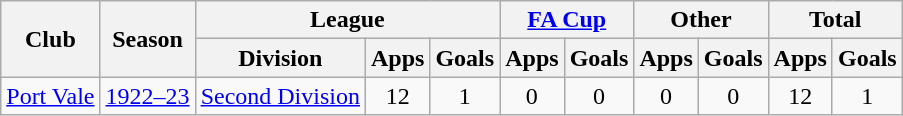<table class="wikitable" style="text-align:center">
<tr>
<th rowspan="2">Club</th>
<th rowspan="2">Season</th>
<th colspan="3">League</th>
<th colspan="2"><a href='#'>FA Cup</a></th>
<th colspan="2">Other</th>
<th colspan="2">Total</th>
</tr>
<tr>
<th>Division</th>
<th>Apps</th>
<th>Goals</th>
<th>Apps</th>
<th>Goals</th>
<th>Apps</th>
<th>Goals</th>
<th>Apps</th>
<th>Goals</th>
</tr>
<tr>
<td><a href='#'>Port Vale</a></td>
<td><a href='#'>1922–23</a></td>
<td><a href='#'>Second Division</a></td>
<td>12</td>
<td>1</td>
<td>0</td>
<td>0</td>
<td>0</td>
<td>0</td>
<td>12</td>
<td>1</td>
</tr>
</table>
